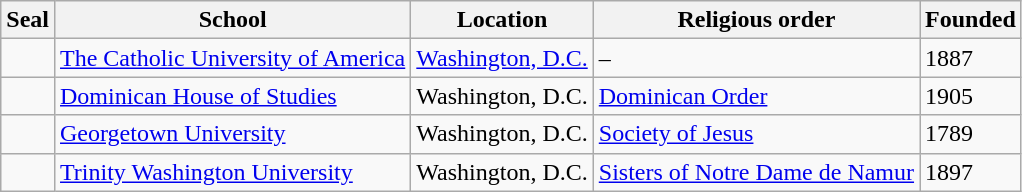<table class="wikitable">
<tr>
<th>Seal</th>
<th>School</th>
<th>Location</th>
<th>Religious order</th>
<th>Founded</th>
</tr>
<tr>
<td></td>
<td><a href='#'>The Catholic University of America</a></td>
<td><a href='#'>Washington, D.C.</a></td>
<td>–</td>
<td>1887</td>
</tr>
<tr>
<td></td>
<td><a href='#'>Dominican House of Studies</a></td>
<td>Washington, D.C.</td>
<td><a href='#'>Dominican Order</a></td>
<td>1905</td>
</tr>
<tr>
<td></td>
<td><a href='#'>Georgetown University</a></td>
<td>Washington, D.C.</td>
<td><a href='#'>Society of Jesus</a></td>
<td>1789</td>
</tr>
<tr>
<td></td>
<td><a href='#'>Trinity Washington University</a></td>
<td>Washington, D.C.</td>
<td><a href='#'>Sisters of Notre Dame de Namur</a></td>
<td>1897</td>
</tr>
</table>
